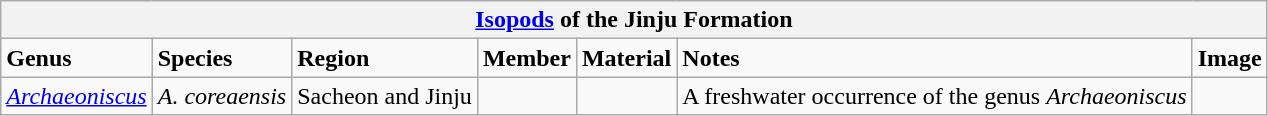<table class="wikitable">
<tr>
<th colspan="7"><a href='#'>Isopods</a> of the Jinju Formation</th>
</tr>
<tr>
<td><strong>Genus</strong></td>
<td><strong>Species</strong></td>
<td><strong>Region</strong></td>
<td><strong>Member</strong></td>
<td><strong>Material</strong></td>
<td><strong>Notes</strong></td>
<td><strong>Image</strong></td>
</tr>
<tr>
<td><em><a href='#'>Archaeoniscus</a></em></td>
<td><em>A. coreaensis</em></td>
<td>Sacheon and Jinju</td>
<td></td>
<td></td>
<td>A freshwater occurrence of the genus <em>Archaeoniscus</em></td>
<td></td>
</tr>
</table>
